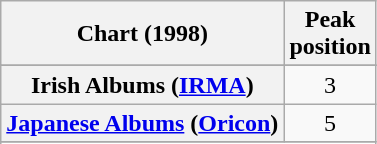<table class="wikitable sortable plainrowheaders">
<tr>
<th scope="col">Chart (1998)</th>
<th scope="col">Peak<br>position</th>
</tr>
<tr>
</tr>
<tr>
</tr>
<tr>
</tr>
<tr>
</tr>
<tr>
</tr>
<tr>
</tr>
<tr>
<th scope="row">Irish Albums (<a href='#'>IRMA</a>)</th>
<td style="text-align:center;">3</td>
</tr>
<tr>
<th scope="row"><a href='#'>Japanese Albums</a> (<a href='#'>Oricon</a>)</th>
<td style="text-align:center;">5</td>
</tr>
<tr>
</tr>
<tr>
</tr>
<tr>
</tr>
<tr>
</tr>
<tr>
</tr>
<tr>
</tr>
</table>
